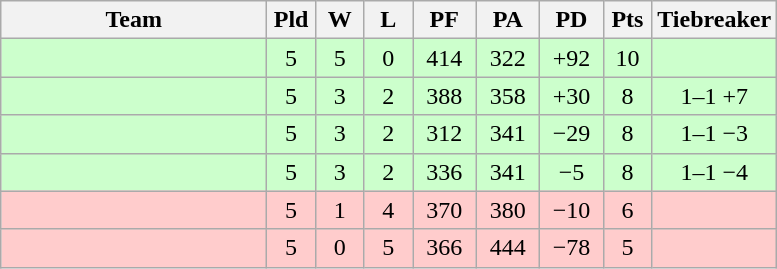<table class="wikitable" style="text-align:center;">
<tr>
<th width=170>Team</th>
<th width=25>Pld</th>
<th width=25>W</th>
<th width=25>L</th>
<th width=35>PF</th>
<th width=35>PA</th>
<th width=35>PD</th>
<th width=25>Pts</th>
<th width=50>Tiebreaker</th>
</tr>
<tr style="background: #ccffcc;">
<td align="left"></td>
<td>5</td>
<td>5</td>
<td>0</td>
<td>414</td>
<td>322</td>
<td>+92</td>
<td>10</td>
<td></td>
</tr>
<tr style="background: #ccffcc;">
<td align="left"></td>
<td>5</td>
<td>3</td>
<td>2</td>
<td>388</td>
<td>358</td>
<td>+30</td>
<td>8</td>
<td>1–1 +7</td>
</tr>
<tr bgcolor=#ccffcc>
<td align="left"></td>
<td>5</td>
<td>3</td>
<td>2</td>
<td>312</td>
<td>341</td>
<td>−29</td>
<td>8</td>
<td>1–1 −3</td>
</tr>
<tr style="background: #ccffcc;">
<td align="left"></td>
<td>5</td>
<td>3</td>
<td>2</td>
<td>336</td>
<td>341</td>
<td>−5</td>
<td>8</td>
<td>1–1 −4</td>
</tr>
<tr style="background: #ffcccc;">
<td align="left"></td>
<td>5</td>
<td>1</td>
<td>4</td>
<td>370</td>
<td>380</td>
<td>−10</td>
<td>6</td>
<td></td>
</tr>
<tr style="background: #ffcccc;">
<td align="left"></td>
<td>5</td>
<td>0</td>
<td>5</td>
<td>366</td>
<td>444</td>
<td>−78</td>
<td>5</td>
<td></td>
</tr>
</table>
